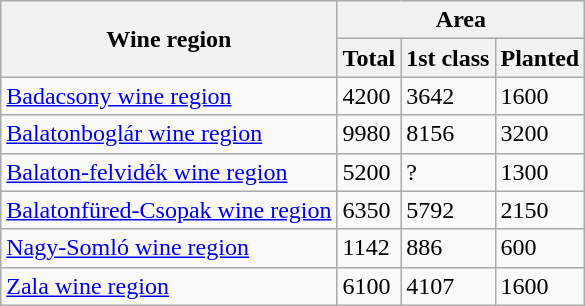<table class="wikitable">
<tr>
<th rowspan=2>Wine region</th>
<th colspan=3>Area</th>
</tr>
<tr>
<th>Total</th>
<th>1st class</th>
<th>Planted</th>
</tr>
<tr>
<td><a href='#'>Badacsony wine region</a></td>
<td>4200</td>
<td>3642</td>
<td>1600</td>
</tr>
<tr>
<td><a href='#'>Balatonboglár wine region</a></td>
<td>9980</td>
<td>8156</td>
<td>3200</td>
</tr>
<tr>
<td><a href='#'>Balaton-felvidék wine region</a></td>
<td>5200</td>
<td>?</td>
<td>1300</td>
</tr>
<tr>
<td><a href='#'>Balatonfüred-Csopak wine region</a></td>
<td>6350</td>
<td>5792</td>
<td>2150</td>
</tr>
<tr>
<td><a href='#'>Nagy-Somló wine region</a></td>
<td>1142</td>
<td>886</td>
<td>600</td>
</tr>
<tr>
<td><a href='#'>Zala wine region</a></td>
<td>6100</td>
<td>4107</td>
<td>1600</td>
</tr>
</table>
